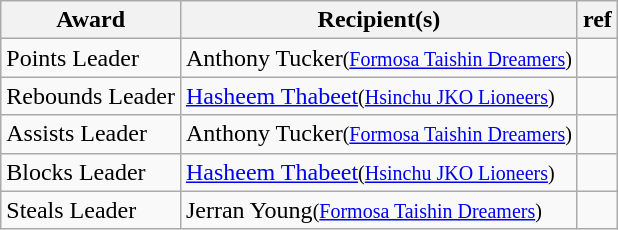<table class="wikitable">
<tr>
<th>Award</th>
<th>Recipient(s)</th>
<th>ref</th>
</tr>
<tr>
<td>Points Leader</td>
<td>Anthony Tucker<small>(<a href='#'>Formosa Taishin Dreamers</a>)</small></td>
<td></td>
</tr>
<tr>
<td>Rebounds Leader</td>
<td><a href='#'>Hasheem Thabeet</a><small>(<a href='#'>Hsinchu JKO Lioneers</a>)</small></td>
<td></td>
</tr>
<tr>
<td>Assists Leader</td>
<td>Anthony Tucker<small>(<a href='#'>Formosa Taishin Dreamers</a>)</small></td>
<td></td>
</tr>
<tr>
<td>Blocks Leader</td>
<td><a href='#'>Hasheem Thabeet</a><small>(<a href='#'>Hsinchu JKO Lioneers</a>)</small></td>
<td></td>
</tr>
<tr>
<td>Steals Leader</td>
<td>Jerran Young<small>(<a href='#'>Formosa Taishin Dreamers</a>)</small></td>
<td></td>
</tr>
</table>
